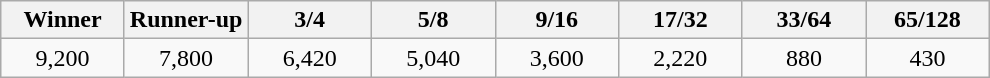<table class="wikitable">
<tr>
<th width=75>Winner</th>
<th width=75>Runner-up</th>
<th width=75>3/4</th>
<th width=75>5/8</th>
<th width=75>9/16</th>
<th width=75>17/32</th>
<th width=75>33/64</th>
<th width=75>65/128</th>
</tr>
<tr>
<td align=center>9,200</td>
<td align=center>7,800</td>
<td align=center>6,420</td>
<td align=center>5,040</td>
<td align=center>3,600</td>
<td align=center>2,220</td>
<td align=center>880</td>
<td align=center>430</td>
</tr>
</table>
